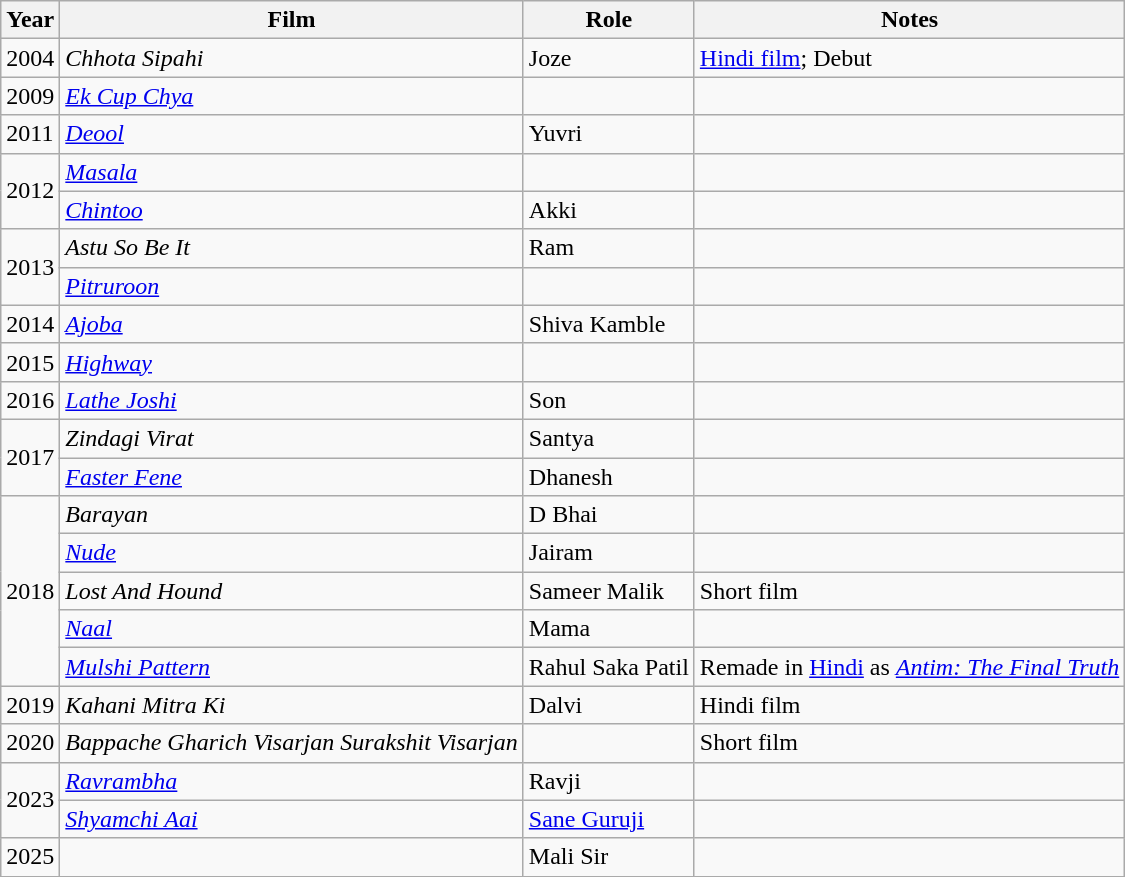<table class="wikitable">
<tr>
<th>Year</th>
<th>Film</th>
<th>Role</th>
<th>Notes</th>
</tr>
<tr>
<td>2004</td>
<td><em>Chhota Sipahi</em></td>
<td>Joze</td>
<td><a href='#'>Hindi film</a>; Debut</td>
</tr>
<tr>
<td>2009</td>
<td><em><a href='#'>Ek Cup Chya</a></em></td>
<td></td>
<td></td>
</tr>
<tr>
<td>2011</td>
<td><em><a href='#'>Deool</a></em></td>
<td>Yuvri</td>
<td></td>
</tr>
<tr>
<td rowspan="2">2012</td>
<td><em><a href='#'>Masala</a></em></td>
<td></td>
<td></td>
</tr>
<tr>
<td><em><a href='#'>Chintoo</a></em></td>
<td>Akki</td>
<td></td>
</tr>
<tr>
<td Rowspan="2">2013</td>
<td><em>Astu So Be It</em></td>
<td>Ram</td>
<td></td>
</tr>
<tr>
<td><em><a href='#'>Pitruroon</a></em></td>
<td></td>
<td></td>
</tr>
<tr>
<td>2014</td>
<td><em><a href='#'>Ajoba</a></em></td>
<td>Shiva Kamble</td>
<td></td>
</tr>
<tr>
<td>2015</td>
<td><a href='#'><em>Highway</em></a></td>
<td></td>
<td></td>
</tr>
<tr>
<td>2016</td>
<td><em><a href='#'>Lathe Joshi</a></em></td>
<td>Son</td>
<td></td>
</tr>
<tr>
<td rowspan="2">2017</td>
<td><em>Zindagi Virat</em></td>
<td>Santya</td>
<td></td>
</tr>
<tr>
<td><em><a href='#'>Faster Fene</a></em></td>
<td>Dhanesh</td>
<td></td>
</tr>
<tr>
<td rowspan="5">2018</td>
<td><em>Barayan</em></td>
<td>D Bhai</td>
<td></td>
</tr>
<tr>
<td><em><a href='#'>Nude</a></em></td>
<td>Jairam</td>
<td></td>
</tr>
<tr>
<td><em>Lost And Hound</em></td>
<td>Sameer Malik</td>
<td>Short film</td>
</tr>
<tr>
<td><em><a href='#'>Naal</a></em></td>
<td>Mama</td>
<td></td>
</tr>
<tr>
<td><em><a href='#'>Mulshi Pattern</a></em></td>
<td>Rahul Saka Patil</td>
<td>Remade in <a href='#'>Hindi</a> as <em><a href='#'>Antim: The Final Truth</a></em></td>
</tr>
<tr>
<td>2019</td>
<td><em>Kahani Mitra Ki</em></td>
<td>Dalvi</td>
<td>Hindi film</td>
</tr>
<tr>
<td>2020</td>
<td><em>Bappache Gharich Visarjan Surakshit Visarjan</em></td>
<td></td>
<td>Short film</td>
</tr>
<tr>
<td rowspan="2">2023</td>
<td><em><a href='#'>Ravrambha</a></em></td>
<td>Ravji</td>
<td></td>
</tr>
<tr>
<td><a href='#'><em>Shyamchi Aai</em></a></td>
<td><a href='#'>Sane Guruji</a></td>
<td></td>
</tr>
<tr>
<td>2025</td>
<td></td>
<td>Mali Sir</td>
<td></td>
</tr>
<tr>
</tr>
</table>
